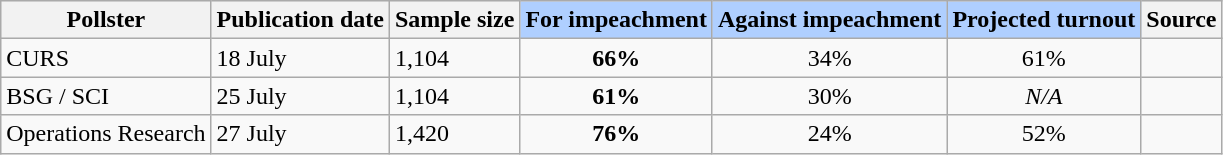<table class="wikitable sortable">
<tr style="background:#efefef;">
<th>Pollster</th>
<th>Publication date</th>
<th>Sample size</th>
<th style="background:#afcfff;">For impeachment</th>
<th style="background:#afcfff;">Against impeachment</th>
<th style="background:#afcfff;">Projected turnout</th>
<th>Source</th>
</tr>
<tr>
<td>CURS</td>
<td>18 July</td>
<td>1,104</td>
<td align=center><strong>66%</strong></td>
<td align=center>34%</td>
<td align=center>61%</td>
<td align=left></td>
</tr>
<tr>
<td>BSG / SCI</td>
<td>25 July</td>
<td>1,104</td>
<td align=center><strong>61%</strong></td>
<td align=center>30%</td>
<td align=center><em>N/A</em></td>
<td align=left></td>
</tr>
<tr>
<td>Operations Research</td>
<td>27 July</td>
<td>1,420</td>
<td align=center><strong>76%</strong></td>
<td align=center>24%</td>
<td align=center>52%</td>
<td align=left></td>
</tr>
</table>
